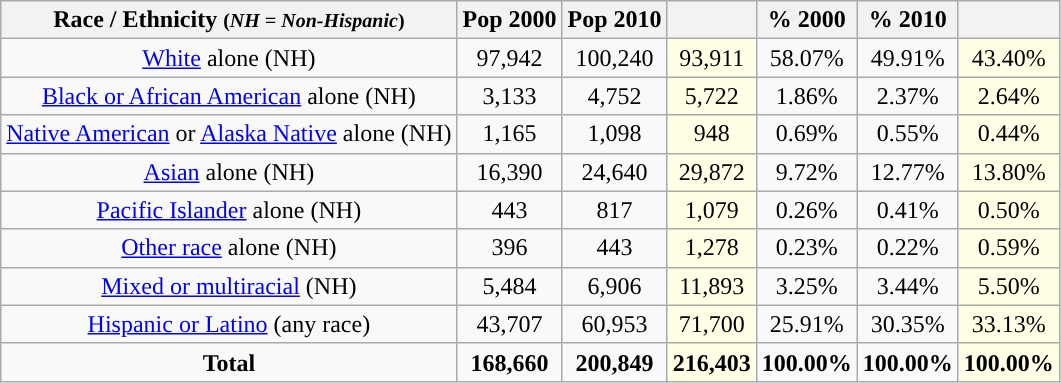<table class="wikitable" style="text-align:center;">
<tr>
<th>Race / Ethnicity <small>(<em>NH = Non-Hispanic</em>)</small></th>
<th>Pop 2000</th>
<th>Pop 2010</th>
<th></th>
<th>% 2000</th>
<th>% 2010</th>
<th></th>
</tr>
<tr>
<td><a href='#'>White</a> alone (NH)</td>
<td>97,942</td>
<td>100,240</td>
<td style='background: #ffffe6;'>93,911</td>
<td>58.07%</td>
<td>49.91%</td>
<td style='background: #ffffe6;'>43.40%</td>
</tr>
<tr>
<td><a href='#'>Black or African American</a> alone (NH)</td>
<td>3,133</td>
<td>4,752</td>
<td style='background: #ffffe6;'>5,722</td>
<td>1.86%</td>
<td>2.37%</td>
<td style='background: #ffffe6;'>2.64%</td>
</tr>
<tr>
<td><a href='#'>Native American</a> or <a href='#'>Alaska Native</a> alone (NH)</td>
<td>1,165</td>
<td>1,098</td>
<td style='background: #ffffe6;'>948</td>
<td>0.69%</td>
<td>0.55%</td>
<td style='background: #ffffe6;'>0.44%</td>
</tr>
<tr>
<td><a href='#'>Asian</a> alone (NH)</td>
<td>16,390</td>
<td>24,640</td>
<td style='background: #ffffe6;'>29,872</td>
<td>9.72%</td>
<td>12.77%</td>
<td style='background: #ffffe6;'>13.80%</td>
</tr>
<tr>
<td><a href='#'>Pacific Islander</a> alone (NH)</td>
<td>443</td>
<td>817</td>
<td style='background: #ffffe6;'>1,079</td>
<td>0.26%</td>
<td>0.41%</td>
<td style='background: #ffffe6;'>0.50%</td>
</tr>
<tr>
<td><a href='#'>Other race</a> alone (NH)</td>
<td>396</td>
<td>443</td>
<td style='background: #ffffe6;'>1,278</td>
<td>0.23%</td>
<td>0.22%</td>
<td style='background: #ffffe6;'>0.59%</td>
</tr>
<tr>
<td><a href='#'>Mixed or multiracial</a> (NH)</td>
<td>5,484</td>
<td>6,906</td>
<td style='background: #ffffe6;'>11,893</td>
<td>3.25%</td>
<td>3.44%</td>
<td style='background: #ffffe6;'>5.50%</td>
</tr>
<tr>
<td><a href='#'>Hispanic or Latino</a> (any race)</td>
<td>43,707</td>
<td>60,953</td>
<td style='background: #ffffe6;'>71,700</td>
<td>25.91%</td>
<td>30.35%</td>
<td style='background: #ffffe6;'>33.13%</td>
</tr>
<tr>
<td><strong>Total</strong></td>
<td><strong>168,660</strong></td>
<td><strong>200,849</strong></td>
<td style='background: #ffffe6;'><strong>216,403</strong></td>
<td><strong>100.00%</strong></td>
<td><strong>100.00%</strong></td>
<td style='background: #ffffe6;'><strong>100.00%</strong></td>
</tr>
</table>
